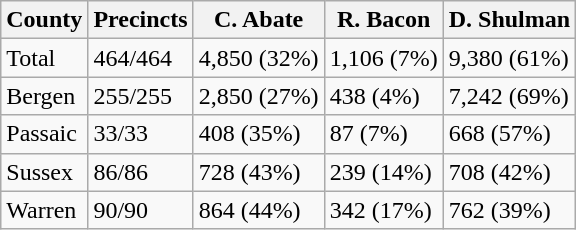<table class="wikitable">
<tr>
<th>County</th>
<th>Precincts</th>
<th>C. Abate</th>
<th>R. Bacon</th>
<th>D. Shulman</th>
</tr>
<tr>
<td>Total</td>
<td>464/464</td>
<td>4,850 (32%)</td>
<td>1,106 (7%)</td>
<td>9,380 (61%)</td>
</tr>
<tr>
<td>Bergen</td>
<td>255/255</td>
<td>2,850 (27%)</td>
<td>438 (4%)</td>
<td>7,242 (69%)</td>
</tr>
<tr>
<td>Passaic</td>
<td>33/33</td>
<td>408 (35%)</td>
<td>87 (7%)</td>
<td>668 (57%)</td>
</tr>
<tr>
<td>Sussex</td>
<td>86/86</td>
<td>728 (43%)</td>
<td>239 (14%)</td>
<td>708 (42%)</td>
</tr>
<tr>
<td>Warren</td>
<td>90/90</td>
<td>864 (44%)</td>
<td>342 (17%)</td>
<td>762 (39%)</td>
</tr>
</table>
